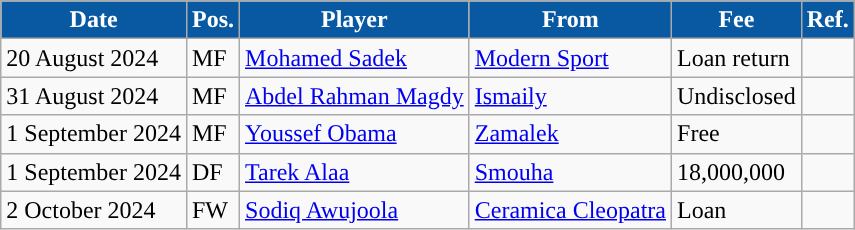<table class="wikitable plainrowheaders sortable">
<tr>
<th style="background:#0859a1; color:#ffffff; ">Date</th>
<th style="background:#0859a1; color:#ffffff; ">Pos.</th>
<th style="background:#0859a1; color:#ffffff; ">Player</th>
<th style="background:#0859a1; color:#ffffff; ">From</th>
<th style="background:#0859a1; color:#ffffff; ">Fee</th>
<th style="background:#0859a1; color:#ffffff; ">Ref.</th>
</tr>
<tr>
<td>20 August 2024</td>
<td>MF</td>
<td> <a href='#'>Mohamed Sadek</a></td>
<td> <a href='#'>Modern Sport</a></td>
<td>Loan return</td>
<td></td>
</tr>
<tr>
<td>31 August 2024</td>
<td>MF</td>
<td> <a href='#'>Abdel Rahman Magdy</a></td>
<td> <a href='#'>Ismaily</a></td>
<td>Undisclosed</td>
<td></td>
</tr>
<tr>
<td>1 September 2024</td>
<td>MF</td>
<td> <a href='#'>Youssef Obama</a></td>
<td> <a href='#'>Zamalek</a></td>
<td>Free</td>
<td></td>
</tr>
<tr>
<td>1 September 2024</td>
<td>DF</td>
<td> <a href='#'>Tarek Alaa</a></td>
<td> <a href='#'>Smouha</a></td>
<td>18,000,000 </td>
<td></td>
</tr>
<tr>
<td>2 October 2024</td>
<td>FW</td>
<td> <a href='#'>Sodiq Awujoola</a></td>
<td> <a href='#'>Ceramica Cleopatra</a></td>
<td>Loan</td>
<td></td>
</tr>
</table>
